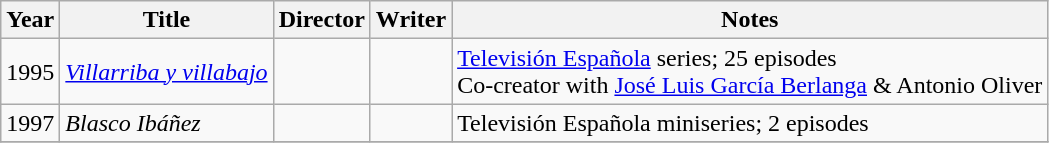<table class="wikitable ">
<tr>
<th>Year</th>
<th>Title</th>
<th>Director</th>
<th>Writer</th>
<th>Notes</th>
</tr>
<tr>
<td>1995</td>
<td><em><a href='#'>Villarriba y villabajo</a></em></td>
<td></td>
<td></td>
<td><a href='#'>Televisión Española</a> series; 25 episodes<br>Co-creator with <a href='#'>José Luis García Berlanga</a> & Antonio Oliver</td>
</tr>
<tr>
<td>1997</td>
<td><em>Blasco Ibáñez</em></td>
<td></td>
<td></td>
<td>Televisión Española miniseries; 2 episodes</td>
</tr>
<tr>
</tr>
</table>
